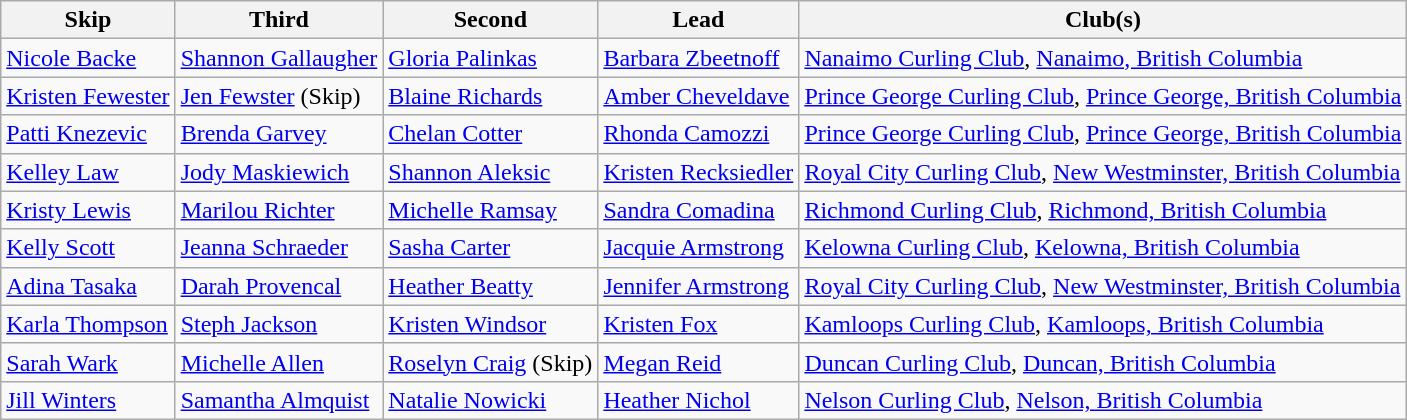<table class="wikitable" border="1">
<tr>
<th>Skip</th>
<th>Third</th>
<th>Second</th>
<th>Lead</th>
<th>Club(s)</th>
</tr>
<tr>
<td><a href='#'>Nicole Backe</a></td>
<td><a href='#'>Shannon Gallaugher</a></td>
<td><a href='#'>Gloria Palinkas</a></td>
<td><a href='#'>Barbara Zbeetnoff</a></td>
<td><a href='#'>Nanaimo Curling Club</a>, <a href='#'>Nanaimo, British Columbia</a></td>
</tr>
<tr>
<td><a href='#'>Kristen Fewester</a></td>
<td><a href='#'>Jen Fewster</a> (Skip)</td>
<td><a href='#'>Blaine Richards</a></td>
<td><a href='#'>Amber Cheveldave</a></td>
<td><a href='#'>Prince George Curling Club</a>, <a href='#'>Prince George, British Columbia</a></td>
</tr>
<tr>
<td><a href='#'>Patti Knezevic</a></td>
<td><a href='#'>Brenda Garvey</a></td>
<td><a href='#'>Chelan Cotter</a></td>
<td><a href='#'>Rhonda Camozzi</a></td>
<td><a href='#'>Prince George Curling Club</a>, <a href='#'>Prince George, British Columbia</a></td>
</tr>
<tr>
<td><a href='#'>Kelley Law</a></td>
<td><a href='#'>Jody Maskiewich</a></td>
<td><a href='#'>Shannon Aleksic</a></td>
<td><a href='#'>Kristen Recksiedler</a></td>
<td><a href='#'>Royal City Curling Club</a>, <a href='#'>New Westminster, British Columbia</a></td>
</tr>
<tr>
<td><a href='#'>Kristy Lewis</a></td>
<td><a href='#'>Marilou Richter</a></td>
<td><a href='#'>Michelle Ramsay</a></td>
<td><a href='#'>Sandra Comadina</a></td>
<td><a href='#'>Richmond Curling Club</a>, <a href='#'>Richmond, British Columbia</a></td>
</tr>
<tr>
<td><a href='#'>Kelly Scott</a></td>
<td><a href='#'>Jeanna Schraeder</a></td>
<td><a href='#'>Sasha Carter</a></td>
<td><a href='#'>Jacquie Armstrong</a></td>
<td><a href='#'>Kelowna Curling Club</a>, <a href='#'>Kelowna, British Columbia</a></td>
</tr>
<tr>
<td><a href='#'>Adina Tasaka</a></td>
<td><a href='#'>Darah Provencal</a></td>
<td><a href='#'>Heather Beatty</a></td>
<td><a href='#'>Jennifer Armstrong</a></td>
<td><a href='#'>Royal City Curling Club</a>, <a href='#'>New Westminster, British Columbia</a></td>
</tr>
<tr>
<td><a href='#'>Karla Thompson</a></td>
<td><a href='#'>Steph Jackson</a></td>
<td><a href='#'>Kristen Windsor</a></td>
<td><a href='#'>Kristen Fox</a></td>
<td><a href='#'>Kamloops Curling Club</a>, <a href='#'>Kamloops, British Columbia</a></td>
</tr>
<tr>
<td><a href='#'>Sarah Wark</a></td>
<td><a href='#'>Michelle Allen</a></td>
<td><a href='#'>Roselyn Craig</a> (Skip)</td>
<td><a href='#'>Megan Reid</a></td>
<td><a href='#'>Duncan Curling Club</a>, <a href='#'>Duncan, British Columbia</a></td>
</tr>
<tr>
<td><a href='#'>Jill Winters</a></td>
<td><a href='#'>Samantha Almquist</a></td>
<td><a href='#'>Natalie Nowicki</a></td>
<td><a href='#'>Heather Nichol</a></td>
<td><a href='#'>Nelson Curling Club</a>, <a href='#'>Nelson, British Columbia</a></td>
</tr>
</table>
